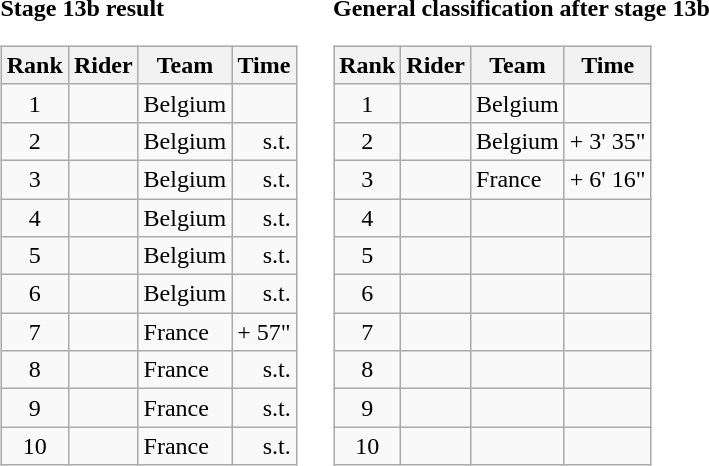<table>
<tr>
<td><strong>Stage 13b result</strong><br><table class="wikitable">
<tr>
<th scope="col">Rank</th>
<th scope="col">Rider</th>
<th scope="col">Team</th>
<th scope="col">Time</th>
</tr>
<tr>
<td style="text-align:center;">1</td>
<td></td>
<td>Belgium</td>
<td style="text-align:right;"></td>
</tr>
<tr>
<td style="text-align:center;">2</td>
<td></td>
<td>Belgium</td>
<td style="text-align:right;">s.t.</td>
</tr>
<tr>
<td style="text-align:center;">3</td>
<td></td>
<td>Belgium</td>
<td style="text-align:right;">s.t.</td>
</tr>
<tr>
<td style="text-align:center;">4</td>
<td></td>
<td>Belgium</td>
<td style="text-align:right;">s.t.</td>
</tr>
<tr>
<td style="text-align:center;">5</td>
<td></td>
<td>Belgium</td>
<td style="text-align:right;">s.t.</td>
</tr>
<tr>
<td style="text-align:center;">6</td>
<td></td>
<td>Belgium</td>
<td style="text-align:right;">s.t.</td>
</tr>
<tr>
<td style="text-align:center;">7</td>
<td></td>
<td>France</td>
<td style="text-align:right;">+ 57"</td>
</tr>
<tr>
<td style="text-align:center;">8</td>
<td></td>
<td>France</td>
<td style="text-align:right;">s.t.</td>
</tr>
<tr>
<td style="text-align:center;">9</td>
<td></td>
<td>France</td>
<td style="text-align:right;">s.t.</td>
</tr>
<tr>
<td style="text-align:center;">10</td>
<td></td>
<td>France</td>
<td style="text-align:right;">s.t.</td>
</tr>
</table>
</td>
<td></td>
<td><strong>General classification after stage 13b</strong><br><table class="wikitable">
<tr>
<th scope="col">Rank</th>
<th scope="col">Rider</th>
<th scope="col">Team</th>
<th scope="col">Time</th>
</tr>
<tr>
<td style="text-align:center;">1</td>
<td></td>
<td>Belgium</td>
<td style="text-align:right;"></td>
</tr>
<tr>
<td style="text-align:center;">2</td>
<td></td>
<td>Belgium</td>
<td style="text-align:right;">+ 3' 35"</td>
</tr>
<tr>
<td style="text-align:center;">3</td>
<td></td>
<td>France</td>
<td style="text-align:right;">+ 6' 16"</td>
</tr>
<tr>
<td style="text-align:center;">4</td>
<td></td>
<td></td>
<td></td>
</tr>
<tr>
<td style="text-align:center;">5</td>
<td></td>
<td></td>
<td></td>
</tr>
<tr>
<td style="text-align:center;">6</td>
<td></td>
<td></td>
<td></td>
</tr>
<tr>
<td style="text-align:center;">7</td>
<td></td>
<td></td>
<td></td>
</tr>
<tr>
<td style="text-align:center;">8</td>
<td></td>
<td></td>
<td></td>
</tr>
<tr>
<td style="text-align:center;">9</td>
<td></td>
<td></td>
<td></td>
</tr>
<tr>
<td style="text-align:center;">10</td>
<td></td>
<td></td>
<td></td>
</tr>
</table>
</td>
</tr>
</table>
